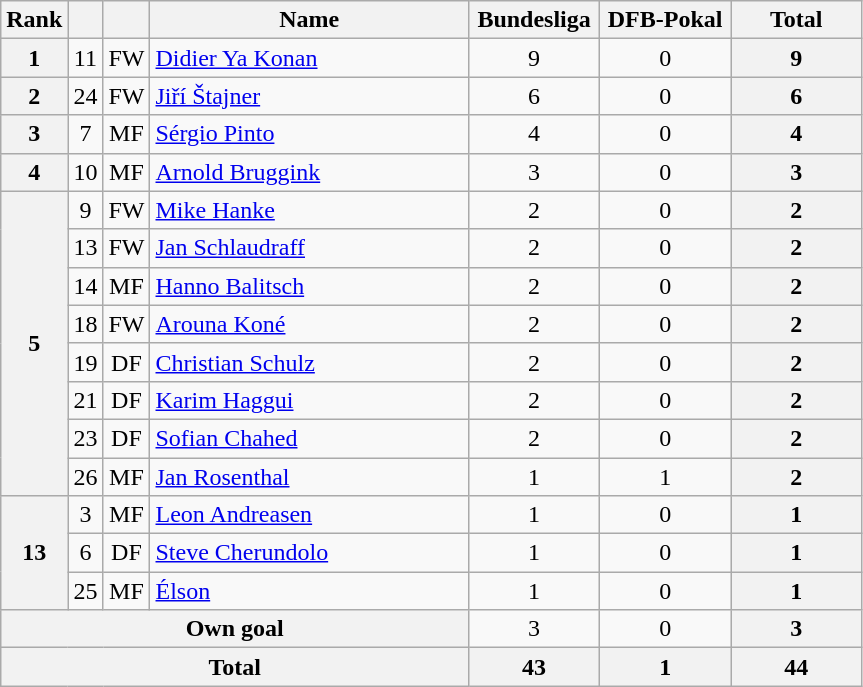<table class="wikitable" style="text-align:center;">
<tr>
<th>Rank</th>
<th width=15></th>
<th width=15></th>
<th width=205>Name</th>
<th width=80>Bundesliga</th>
<th width=80>DFB-Pokal</th>
<th width=80>Total</th>
</tr>
<tr>
<th>1</th>
<td>11</td>
<td>FW</td>
<td align="left"> <a href='#'>Didier Ya Konan</a></td>
<td>9</td>
<td>0</td>
<th>9</th>
</tr>
<tr>
<th>2</th>
<td>24</td>
<td>FW</td>
<td align="left"> <a href='#'>Jiří Štajner</a></td>
<td>6</td>
<td>0</td>
<th>6</th>
</tr>
<tr>
<th>3</th>
<td>7</td>
<td>MF</td>
<td align="left"> <a href='#'>Sérgio Pinto</a></td>
<td>4</td>
<td>0</td>
<th>4</th>
</tr>
<tr>
<th>4</th>
<td>10</td>
<td>MF</td>
<td align="left"> <a href='#'>Arnold Bruggink</a></td>
<td>3</td>
<td>0</td>
<th>3</th>
</tr>
<tr>
<th rowspan=8>5</th>
<td>9</td>
<td>FW</td>
<td align="left"> <a href='#'>Mike Hanke</a></td>
<td>2</td>
<td>0</td>
<th>2</th>
</tr>
<tr>
<td>13</td>
<td>FW</td>
<td align="left"> <a href='#'>Jan Schlaudraff</a></td>
<td>2</td>
<td>0</td>
<th>2</th>
</tr>
<tr>
<td>14</td>
<td>MF</td>
<td align="left"> <a href='#'>Hanno Balitsch</a></td>
<td>2</td>
<td>0</td>
<th>2</th>
</tr>
<tr>
<td>18</td>
<td>FW</td>
<td align="left"> <a href='#'>Arouna Koné</a></td>
<td>2</td>
<td>0</td>
<th>2</th>
</tr>
<tr>
<td>19</td>
<td>DF</td>
<td align="left"> <a href='#'>Christian Schulz</a></td>
<td>2</td>
<td>0</td>
<th>2</th>
</tr>
<tr>
<td>21</td>
<td>DF</td>
<td align="left"> <a href='#'>Karim Haggui</a></td>
<td>2</td>
<td>0</td>
<th>2</th>
</tr>
<tr>
<td>23</td>
<td>DF</td>
<td align="left"> <a href='#'>Sofian Chahed</a></td>
<td>2</td>
<td>0</td>
<th>2</th>
</tr>
<tr>
<td>26</td>
<td>MF</td>
<td align="left"> <a href='#'>Jan Rosenthal</a></td>
<td>1</td>
<td>1</td>
<th>2</th>
</tr>
<tr>
<th rowspan=3>13</th>
<td>3</td>
<td>MF</td>
<td align="left"> <a href='#'>Leon Andreasen</a></td>
<td>1</td>
<td>0</td>
<th>1</th>
</tr>
<tr>
<td>6</td>
<td>DF</td>
<td align="left"> <a href='#'>Steve Cherundolo</a></td>
<td>1</td>
<td>0</td>
<th>1</th>
</tr>
<tr>
<td>25</td>
<td>MF</td>
<td align="left"> <a href='#'>Élson</a></td>
<td>1</td>
<td>0</td>
<th>1</th>
</tr>
<tr>
<th colspan=4>Own goal</th>
<td>3</td>
<td>0</td>
<th>3</th>
</tr>
<tr>
<th colspan=4>Total</th>
<th>43</th>
<th>1</th>
<th>44</th>
</tr>
</table>
